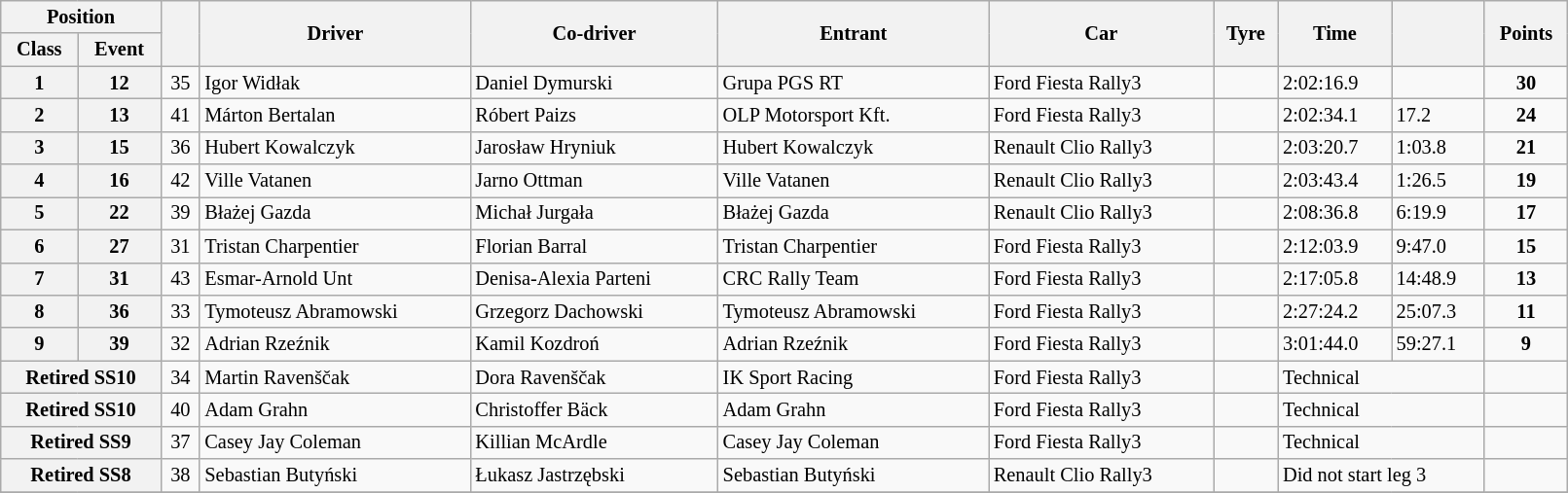<table class="wikitable" width=85% style="font-size: 85%;">
<tr>
<th colspan="2">Position</th>
<th rowspan="2"></th>
<th rowspan="2">Driver</th>
<th rowspan="2">Co-driver</th>
<th rowspan="2">Entrant</th>
<th rowspan="2">Car</th>
<th rowspan="2">Tyre</th>
<th rowspan="2">Time</th>
<th rowspan="2"></th>
<th rowspan="2">Points</th>
</tr>
<tr>
<th>Class</th>
<th>Event</th>
</tr>
<tr>
<th>1</th>
<th>12</th>
<td align="center">35</td>
<td> Igor Widłak</td>
<td> Daniel Dymurski</td>
<td> Grupa PGS RT</td>
<td>Ford Fiesta Rally3</td>
<td></td>
<td>2:02:16.9</td>
<td></td>
<td align="center"><strong>30</strong></td>
</tr>
<tr>
<th>2</th>
<th>13</th>
<td align="center">41</td>
<td> Márton Bertalan</td>
<td> Róbert Paizs</td>
<td> OLP Motorsport Kft.</td>
<td>Ford Fiesta Rally3</td>
<td></td>
<td>2:02:34.1</td>
<td>17.2</td>
<td align="center"><strong>24</strong></td>
</tr>
<tr>
<th>3</th>
<th>15</th>
<td align="center">36</td>
<td> Hubert Kowalczyk</td>
<td> Jarosław Hryniuk</td>
<td> Hubert Kowalczyk</td>
<td>Renault Clio Rally3</td>
<td></td>
<td>2:03:20.7</td>
<td>1:03.8</td>
<td align="center"><strong>21</strong></td>
</tr>
<tr>
<th>4</th>
<th>16</th>
<td align="center">42</td>
<td> Ville Vatanen</td>
<td> Jarno Ottman</td>
<td> Ville Vatanen</td>
<td>Renault Clio Rally3</td>
<td></td>
<td>2:03:43.4</td>
<td>1:26.5</td>
<td align="center"><strong>19</strong></td>
</tr>
<tr>
<th>5</th>
<th>22</th>
<td align="center">39</td>
<td> Błażej Gazda</td>
<td> Michał Jurgała</td>
<td> Błażej Gazda</td>
<td>Renault Clio Rally3</td>
<td></td>
<td>2:08:36.8</td>
<td>6:19.9</td>
<td align="center"><strong>17</strong></td>
</tr>
<tr>
<th>6</th>
<th>27</th>
<td align="center">31</td>
<td> Tristan Charpentier</td>
<td> Florian Barral</td>
<td> Tristan Charpentier</td>
<td>Ford Fiesta Rally3</td>
<td></td>
<td>2:12:03.9</td>
<td>9:47.0</td>
<td align="center"><strong>15</strong></td>
</tr>
<tr>
<th>7</th>
<th>31</th>
<td align="center">43</td>
<td> Esmar-Arnold Unt</td>
<td> Denisa-Alexia Parteni</td>
<td> CRC Rally Team</td>
<td>Ford Fiesta Rally3</td>
<td></td>
<td>2:17:05.8</td>
<td>14:48.9</td>
<td align="center"><strong>13</strong></td>
</tr>
<tr>
<th>8</th>
<th>36</th>
<td align="center">33</td>
<td> Tymoteusz Abramowski</td>
<td> Grzegorz Dachowski</td>
<td> Tymoteusz Abramowski</td>
<td>Ford Fiesta Rally3</td>
<td></td>
<td>2:27:24.2</td>
<td>25:07.3</td>
<td align="center"><strong>11</strong></td>
</tr>
<tr>
<th>9</th>
<th>39</th>
<td align="center">32</td>
<td> Adrian Rzeźnik</td>
<td> Kamil Kozdroń</td>
<td> Adrian Rzeźnik</td>
<td>Ford Fiesta Rally3</td>
<td></td>
<td>3:01:44.0</td>
<td>59:27.1</td>
<td align="center"><strong>9</strong></td>
</tr>
<tr>
<th colspan="2">Retired SS10</th>
<td align="center">34</td>
<td> Martin Ravenščak</td>
<td> Dora Ravenščak</td>
<td> IK Sport Racing</td>
<td>Ford Fiesta Rally3</td>
<td></td>
<td colspan="2">Technical</td>
<td align="center"></td>
</tr>
<tr>
<th colspan="2">Retired SS10</th>
<td align="center">40</td>
<td> Adam Grahn</td>
<td> Christoffer Bäck</td>
<td> Adam Grahn</td>
<td>Ford Fiesta Rally3</td>
<td></td>
<td colspan="2">Technical</td>
<td align="center"></td>
</tr>
<tr>
<th colspan="2">Retired SS9</th>
<td align="center">37</td>
<td> Casey Jay Coleman</td>
<td> Killian McArdle</td>
<td> Casey Jay Coleman</td>
<td>Ford Fiesta Rally3</td>
<td></td>
<td colspan="2">Technical</td>
<td align="center"></td>
</tr>
<tr>
<th colspan="2">Retired SS8</th>
<td align="center">38</td>
<td> Sebastian Butyński</td>
<td> Łukasz Jastrzębski</td>
<td> Sebastian Butyński</td>
<td>Renault Clio Rally3</td>
<td></td>
<td colspan="2">Did not start leg 3</td>
<td align="center"></td>
</tr>
<tr>
</tr>
</table>
